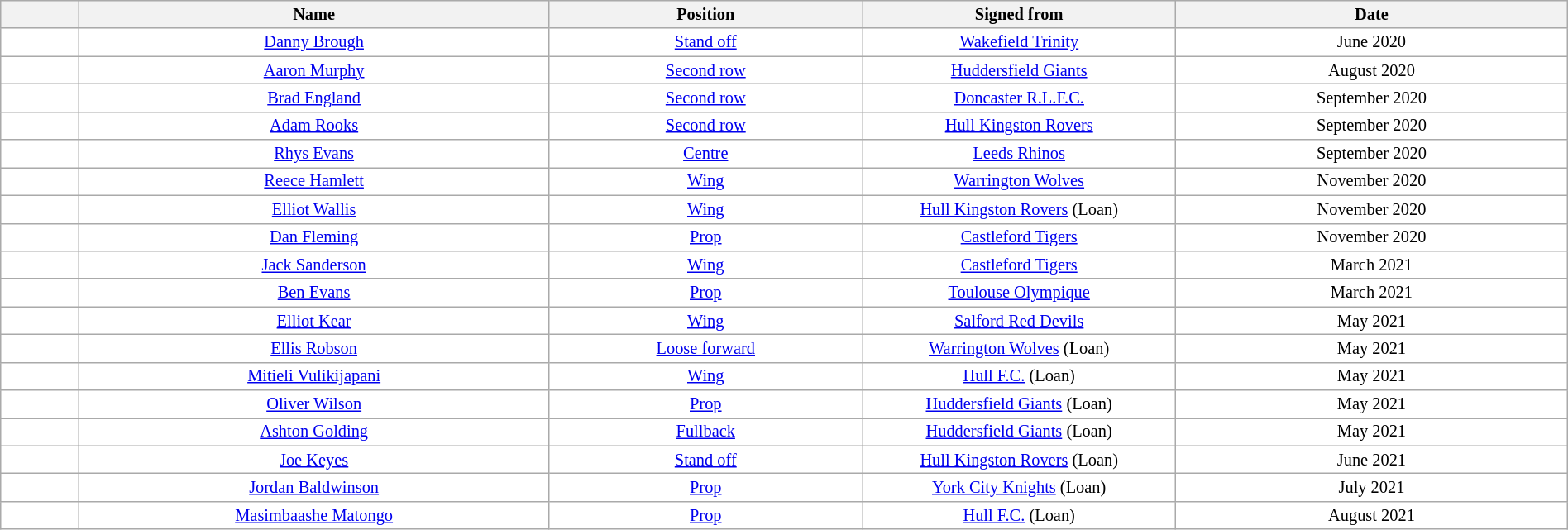<table class="wikitable sortable"  style="width:100%; font-size:85%;">
<tr style="background:#efefef;">
<th width=5%></th>
<th width=30%>Name</th>
<th !width=30%>Position</th>
<th width=20%>Signed from</th>
<th width=25%>Date</th>
</tr>
<tr style="background:#fff;">
<td align=center></td>
<td align=center><a href='#'>Danny Brough</a></td>
<td align=center><a href='#'>Stand off</a></td>
<td align=center><a href='#'>Wakefield Trinity</a></td>
<td align=center>June 2020</td>
</tr>
<tr style="background:#fff;">
<td align=center></td>
<td align=center><a href='#'>Aaron Murphy</a></td>
<td align=center><a href='#'>Second row</a></td>
<td align=center><a href='#'>Huddersfield Giants</a></td>
<td align=center>August 2020</td>
</tr>
<tr style="background:#fff;">
<td align=center></td>
<td align=center><a href='#'>Brad England</a></td>
<td align=center><a href='#'>Second row</a></td>
<td align=center><a href='#'>Doncaster R.L.F.C.</a></td>
<td align=center>September 2020</td>
</tr>
<tr style="background:#fff;">
<td align=center></td>
<td align=center><a href='#'>Adam Rooks</a></td>
<td align=center><a href='#'>Second row</a></td>
<td align=center><a href='#'>Hull Kingston Rovers</a></td>
<td align=center>September 2020</td>
</tr>
<tr style="background:#fff;">
<td align=center></td>
<td align=center><a href='#'>Rhys Evans</a></td>
<td align=center><a href='#'>Centre</a></td>
<td align=center><a href='#'>Leeds Rhinos</a></td>
<td align=center>September 2020</td>
</tr>
<tr style="background:#fff;">
<td align=center></td>
<td align=center><a href='#'>Reece Hamlett</a></td>
<td align=center><a href='#'>Wing</a></td>
<td align=center><a href='#'>Warrington Wolves</a></td>
<td align=center>November 2020</td>
</tr>
<tr style="background:#fff;">
<td align=center></td>
<td align=center><a href='#'>Elliot Wallis</a></td>
<td align=center><a href='#'>Wing</a></td>
<td align=center><a href='#'>Hull Kingston Rovers</a> (Loan)</td>
<td align=center>November 2020</td>
</tr>
<tr style="background:#fff;">
<td align=center></td>
<td align=center><a href='#'>Dan Fleming</a></td>
<td align=center><a href='#'>Prop</a></td>
<td align=center><a href='#'>Castleford Tigers</a></td>
<td align=center>November 2020</td>
</tr>
<tr style="background:#fff;">
<td align=center></td>
<td align=center><a href='#'>Jack Sanderson</a></td>
<td align=center><a href='#'>Wing</a></td>
<td align=center><a href='#'>Castleford Tigers</a></td>
<td align=center>March 2021</td>
</tr>
<tr style="background:#fff;">
<td align=center></td>
<td align=center><a href='#'>Ben Evans</a></td>
<td align=center><a href='#'>Prop</a></td>
<td align=center><a href='#'>Toulouse Olympique</a></td>
<td align=center>March 2021</td>
</tr>
<tr style="background:#fff;">
<td align=center></td>
<td align=center><a href='#'>Elliot Kear</a></td>
<td align=center><a href='#'>Wing</a></td>
<td align=center><a href='#'>Salford Red Devils</a></td>
<td align=center>May 2021</td>
</tr>
<tr style="background:#fff;">
<td align=center></td>
<td align=center><a href='#'>Ellis Robson</a></td>
<td align=center><a href='#'>Loose forward</a></td>
<td align=center><a href='#'>Warrington Wolves</a> (Loan)</td>
<td align=center>May 2021</td>
</tr>
<tr style="background:#fff;">
<td align=center></td>
<td align=center><a href='#'>Mitieli Vulikijapani</a></td>
<td align=center><a href='#'>Wing</a></td>
<td align=center><a href='#'>Hull F.C.</a> (Loan)</td>
<td align=center>May 2021</td>
</tr>
<tr style="background:#fff;">
<td align=center></td>
<td align=center><a href='#'>Oliver Wilson</a></td>
<td align=center><a href='#'>Prop</a></td>
<td align=center><a href='#'>Huddersfield Giants</a> (Loan)</td>
<td align=center>May 2021</td>
</tr>
<tr style="background:#fff;">
<td align=center></td>
<td align=center><a href='#'>Ashton Golding</a></td>
<td align=center><a href='#'>Fullback</a></td>
<td align=center><a href='#'>Huddersfield Giants</a> (Loan)</td>
<td align=center>May 2021</td>
</tr>
<tr style="background:#fff;">
<td align=center></td>
<td align=center><a href='#'>Joe Keyes</a></td>
<td align=center><a href='#'>Stand off</a></td>
<td align=center><a href='#'>Hull Kingston Rovers</a> (Loan)</td>
<td align=center>June 2021</td>
</tr>
<tr style="background:#fff;">
<td align=center></td>
<td align=center><a href='#'>Jordan Baldwinson</a></td>
<td align=center><a href='#'>Prop</a></td>
<td align=center><a href='#'>York City Knights</a> (Loan)</td>
<td align=center>July 2021</td>
</tr>
<tr style="background:#fff;">
<td align=center></td>
<td align=center><a href='#'>Masimbaashe Matongo</a></td>
<td align=center><a href='#'>Prop</a></td>
<td align=center><a href='#'>Hull F.C.</a> (Loan)</td>
<td align=center>August 2021</td>
</tr>
</table>
